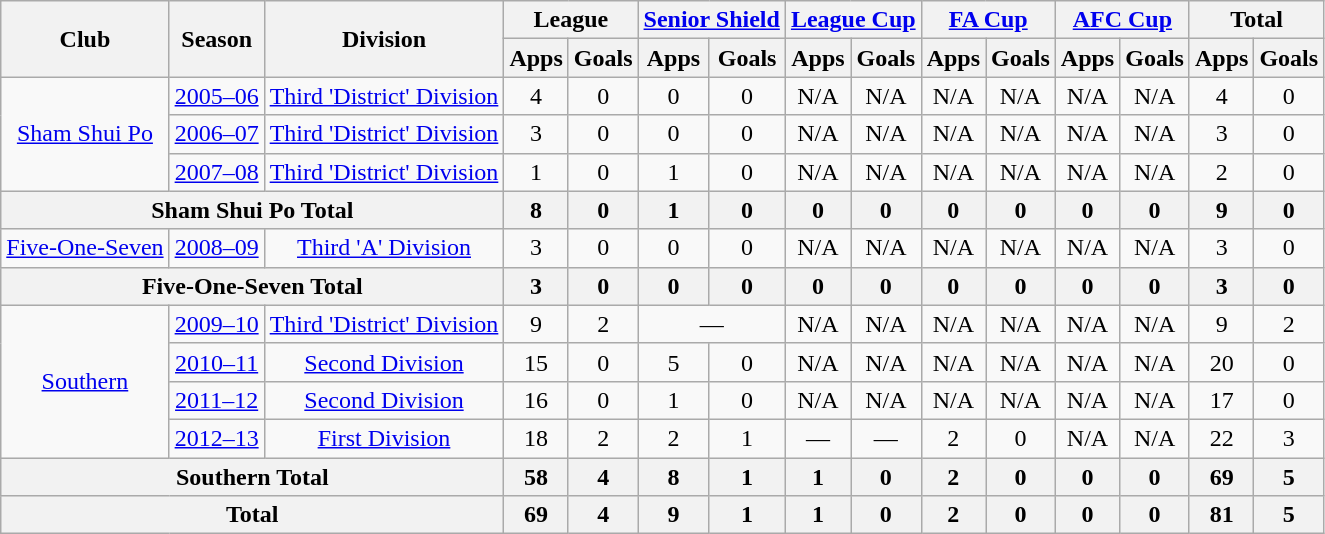<table class="wikitable" style="text-align: center;">
<tr>
<th rowspan="2">Club</th>
<th rowspan="2">Season</th>
<th rowspan="2">Division</th>
<th colspan="2">League</th>
<th colspan="2"><a href='#'>Senior Shield</a></th>
<th colspan="2"><a href='#'>League Cup</a></th>
<th colspan="2"><a href='#'>FA Cup</a></th>
<th colspan="2"><a href='#'>AFC Cup</a></th>
<th colspan="2">Total</th>
</tr>
<tr>
<th>Apps</th>
<th>Goals</th>
<th>Apps</th>
<th>Goals</th>
<th>Apps</th>
<th>Goals</th>
<th>Apps</th>
<th>Goals</th>
<th>Apps</th>
<th>Goals</th>
<th>Apps</th>
<th>Goals</th>
</tr>
<tr>
<td rowspan="3" valign="center"><a href='#'>Sham Shui Po</a></td>
<td><a href='#'>2005–06</a></td>
<td><a href='#'>Third 'District' Division</a></td>
<td>4</td>
<td>0</td>
<td>0</td>
<td>0</td>
<td>N/A</td>
<td>N/A</td>
<td>N/A</td>
<td>N/A</td>
<td>N/A</td>
<td>N/A</td>
<td>4</td>
<td>0</td>
</tr>
<tr>
<td><a href='#'>2006–07</a></td>
<td><a href='#'>Third 'District' Division</a></td>
<td>3</td>
<td>0</td>
<td>0</td>
<td>0</td>
<td>N/A</td>
<td>N/A</td>
<td>N/A</td>
<td>N/A</td>
<td>N/A</td>
<td>N/A</td>
<td>3</td>
<td>0</td>
</tr>
<tr>
<td><a href='#'>2007–08</a></td>
<td><a href='#'>Third 'District' Division</a></td>
<td>1</td>
<td>0</td>
<td>1</td>
<td>0</td>
<td>N/A</td>
<td>N/A</td>
<td>N/A</td>
<td>N/A</td>
<td>N/A</td>
<td>N/A</td>
<td>2</td>
<td>0</td>
</tr>
<tr>
<th colspan="3">Sham Shui Po Total</th>
<th>8</th>
<th>0</th>
<th>1</th>
<th>0</th>
<th>0</th>
<th>0</th>
<th>0</th>
<th>0</th>
<th>0</th>
<th>0</th>
<th>9</th>
<th>0</th>
</tr>
<tr>
<td rowspan="1" valign="center"><a href='#'>Five-One-Seven</a></td>
<td><a href='#'>2008–09</a></td>
<td><a href='#'>Third 'A' Division</a></td>
<td>3</td>
<td>0</td>
<td>0</td>
<td>0</td>
<td>N/A</td>
<td>N/A</td>
<td>N/A</td>
<td>N/A</td>
<td>N/A</td>
<td>N/A</td>
<td>3</td>
<td>0</td>
</tr>
<tr>
<th colspan="3">Five-One-Seven Total</th>
<th>3</th>
<th>0</th>
<th>0</th>
<th>0</th>
<th>0</th>
<th>0</th>
<th>0</th>
<th>0</th>
<th>0</th>
<th>0</th>
<th>3</th>
<th>0</th>
</tr>
<tr>
<td rowspan="4" valign="center"><a href='#'>Southern</a></td>
<td><a href='#'>2009–10</a></td>
<td><a href='#'>Third 'District' Division</a></td>
<td>9</td>
<td>2</td>
<td colspan="2">—</td>
<td>N/A</td>
<td>N/A</td>
<td>N/A</td>
<td>N/A</td>
<td>N/A</td>
<td>N/A</td>
<td>9</td>
<td>2</td>
</tr>
<tr>
<td><a href='#'>2010–11</a></td>
<td><a href='#'>Second Division</a></td>
<td>15</td>
<td>0</td>
<td>5</td>
<td>0</td>
<td>N/A</td>
<td>N/A</td>
<td>N/A</td>
<td>N/A</td>
<td>N/A</td>
<td>N/A</td>
<td>20</td>
<td>0</td>
</tr>
<tr>
<td><a href='#'>2011–12</a></td>
<td><a href='#'>Second Division</a></td>
<td>16</td>
<td>0</td>
<td>1</td>
<td>0</td>
<td>N/A</td>
<td>N/A</td>
<td>N/A</td>
<td>N/A</td>
<td>N/A</td>
<td>N/A</td>
<td>17</td>
<td>0</td>
</tr>
<tr>
<td><a href='#'>2012–13</a></td>
<td><a href='#'>First Division</a></td>
<td>18</td>
<td>2</td>
<td>2</td>
<td>1</td>
<td>—</td>
<td>—</td>
<td>2</td>
<td>0</td>
<td>N/A</td>
<td>N/A</td>
<td>22</td>
<td>3</td>
</tr>
<tr>
<th colspan="3">Southern Total</th>
<th>58</th>
<th>4</th>
<th>8</th>
<th>1</th>
<th>1</th>
<th>0</th>
<th>2</th>
<th>0</th>
<th>0</th>
<th>0</th>
<th>69</th>
<th>5</th>
</tr>
<tr>
<th colspan="3">Total</th>
<th>69</th>
<th>4</th>
<th>9</th>
<th>1</th>
<th>1</th>
<th>0</th>
<th>2</th>
<th>0</th>
<th>0</th>
<th>0</th>
<th>81</th>
<th>5</th>
</tr>
</table>
